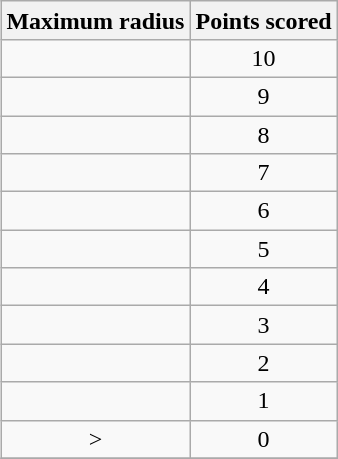<table class="wikitable"  style="text-align:center; margin: 0.9em 0em 0.36em 1.5em;" align="right">
<tr>
<th>Maximum radius</th>
<th>Points scored</th>
</tr>
<tr>
<td></td>
<td>10</td>
</tr>
<tr>
<td></td>
<td>9</td>
</tr>
<tr>
<td></td>
<td>8</td>
</tr>
<tr>
<td></td>
<td>7</td>
</tr>
<tr>
<td></td>
<td>6</td>
</tr>
<tr>
<td></td>
<td>5</td>
</tr>
<tr>
<td></td>
<td>4</td>
</tr>
<tr>
<td></td>
<td>3</td>
</tr>
<tr>
<td></td>
<td>2</td>
</tr>
<tr>
<td></td>
<td>1</td>
</tr>
<tr>
<td>> </td>
<td>0</td>
</tr>
<tr>
</tr>
</table>
